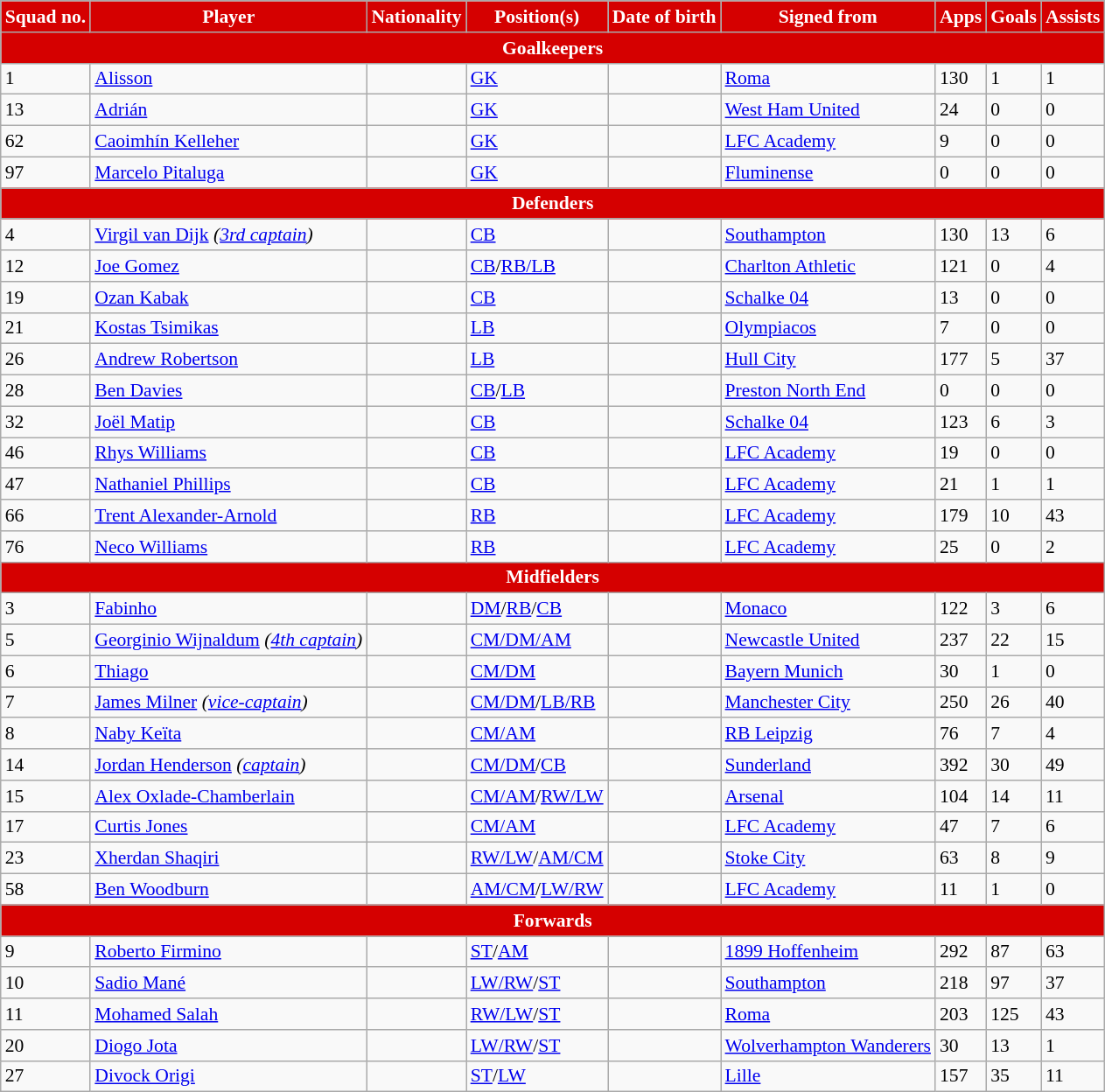<table class="wikitable sortable" style="font-size:90%; white-space:nowrap;">
<tr>
<th style="background:#d50000; color:white; text-align:center;">Squad no.</th>
<th style="background:#d50000; color:white; text-align:center;">Player</th>
<th style="background:#d50000; color:white; text-align:center;">Nationality</th>
<th style="background:#d50000; color:white; text-align:center;">Position(s)</th>
<th style="background:#d50000; color:white; text-align:center;">Date of birth</th>
<th style="background:#d50000; color:white; text-align:center;">Signed from</th>
<th style="background:#d50000; color:white; text-align:center;">Apps</th>
<th style="background:#d50000; color:white; text-align:center;">Goals</th>
<th style="background:#d50000; color:white; text-align:center;">Assists</th>
</tr>
<tr>
<th colspan="10" style="background:#d50000; color:white; text-align:center">Goalkeepers</th>
</tr>
<tr>
<td>1</td>
<td><a href='#'>Alisson</a></td>
<td></td>
<td><a href='#'>GK</a></td>
<td></td>
<td> <a href='#'>Roma</a></td>
<td>130</td>
<td>1</td>
<td>1</td>
</tr>
<tr>
<td>13</td>
<td><a href='#'>Adrián</a></td>
<td></td>
<td><a href='#'>GK</a></td>
<td></td>
<td> <a href='#'>West Ham United</a></td>
<td>24</td>
<td>0</td>
<td>0</td>
</tr>
<tr>
<td>62</td>
<td><a href='#'>Caoimhín Kelleher</a></td>
<td></td>
<td><a href='#'>GK</a></td>
<td></td>
<td> <a href='#'>LFC Academy</a></td>
<td>9</td>
<td>0</td>
<td>0</td>
</tr>
<tr>
<td>97</td>
<td><a href='#'>Marcelo Pitaluga</a></td>
<td></td>
<td><a href='#'>GK</a></td>
<td></td>
<td> <a href='#'>Fluminense</a></td>
<td>0</td>
<td>0</td>
<td>0</td>
</tr>
<tr>
<th colspan="10" style="background:#d50000; color:white; text-align:center">Defenders</th>
</tr>
<tr>
<td>4</td>
<td><a href='#'>Virgil van Dijk</a> <em>(<a href='#'>3rd captain</a>)</em></td>
<td></td>
<td><a href='#'>CB</a></td>
<td></td>
<td> <a href='#'>Southampton</a></td>
<td>130</td>
<td>13</td>
<td>6</td>
</tr>
<tr>
<td>12</td>
<td><a href='#'>Joe Gomez</a></td>
<td></td>
<td><a href='#'>CB</a>/<a href='#'>RB/LB</a></td>
<td></td>
<td> <a href='#'>Charlton Athletic</a></td>
<td>121</td>
<td>0</td>
<td>4</td>
</tr>
<tr>
<td>19</td>
<td><a href='#'>Ozan Kabak</a></td>
<td></td>
<td><a href='#'>CB</a></td>
<td></td>
<td> <a href='#'>Schalke 04</a></td>
<td>13</td>
<td>0</td>
<td>0</td>
</tr>
<tr>
<td>21</td>
<td><a href='#'>Kostas Tsimikas</a></td>
<td></td>
<td><a href='#'>LB</a></td>
<td></td>
<td> <a href='#'>Olympiacos</a></td>
<td>7</td>
<td>0</td>
<td>0</td>
</tr>
<tr>
<td>26</td>
<td><a href='#'>Andrew Robertson</a></td>
<td></td>
<td><a href='#'>LB</a></td>
<td></td>
<td> <a href='#'>Hull City</a></td>
<td>177</td>
<td>5</td>
<td>37</td>
</tr>
<tr>
<td>28</td>
<td><a href='#'>Ben Davies</a></td>
<td></td>
<td><a href='#'>CB</a>/<a href='#'>LB</a></td>
<td></td>
<td> <a href='#'>Preston North End</a></td>
<td>0</td>
<td>0</td>
<td>0</td>
</tr>
<tr>
<td>32</td>
<td><a href='#'>Joël Matip</a></td>
<td></td>
<td><a href='#'>CB</a></td>
<td></td>
<td> <a href='#'>Schalke 04</a></td>
<td>123</td>
<td>6</td>
<td>3</td>
</tr>
<tr>
<td>46</td>
<td><a href='#'>Rhys Williams</a></td>
<td></td>
<td><a href='#'>CB</a></td>
<td></td>
<td> <a href='#'>LFC Academy</a></td>
<td>19</td>
<td>0</td>
<td>0</td>
</tr>
<tr>
<td>47</td>
<td><a href='#'>Nathaniel Phillips</a></td>
<td></td>
<td><a href='#'>CB</a></td>
<td></td>
<td> <a href='#'>LFC Academy</a></td>
<td>21</td>
<td>1</td>
<td>1</td>
</tr>
<tr>
<td>66</td>
<td><a href='#'>Trent Alexander-Arnold</a></td>
<td></td>
<td><a href='#'>RB</a></td>
<td></td>
<td> <a href='#'>LFC Academy</a></td>
<td>179</td>
<td>10</td>
<td>43</td>
</tr>
<tr>
<td>76</td>
<td><a href='#'>Neco Williams</a></td>
<td></td>
<td><a href='#'>RB</a></td>
<td></td>
<td> <a href='#'>LFC Academy</a></td>
<td>25</td>
<td>0</td>
<td>2</td>
</tr>
<tr>
<th colspan="10" style="background:#d50000; color:white; text-align:center">Midfielders</th>
</tr>
<tr>
<td>3</td>
<td><a href='#'>Fabinho</a></td>
<td></td>
<td><a href='#'>DM</a>/<a href='#'>RB</a>/<a href='#'>CB</a></td>
<td></td>
<td> <a href='#'>Monaco</a></td>
<td>122</td>
<td>3</td>
<td>6</td>
</tr>
<tr>
<td>5</td>
<td><a href='#'>Georginio Wijnaldum</a> <em>(<a href='#'>4th captain</a>)</em></td>
<td></td>
<td><a href='#'>CM/DM/AM</a></td>
<td></td>
<td> <a href='#'>Newcastle United</a></td>
<td>237</td>
<td>22</td>
<td>15</td>
</tr>
<tr>
<td>6</td>
<td><a href='#'>Thiago</a></td>
<td></td>
<td><a href='#'>CM/DM</a></td>
<td></td>
<td> <a href='#'>Bayern Munich</a></td>
<td>30</td>
<td>1</td>
<td>0</td>
</tr>
<tr>
<td>7</td>
<td><a href='#'>James Milner</a> <em>(<a href='#'>vice-captain</a>)</em></td>
<td></td>
<td><a href='#'>CM/DM</a>/<a href='#'>LB/RB</a></td>
<td></td>
<td> <a href='#'>Manchester City</a></td>
<td>250</td>
<td>26</td>
<td>40</td>
</tr>
<tr>
<td>8</td>
<td><a href='#'>Naby Keïta</a></td>
<td></td>
<td><a href='#'>CM/AM</a></td>
<td></td>
<td> <a href='#'>RB Leipzig</a></td>
<td>76</td>
<td>7</td>
<td>4</td>
</tr>
<tr>
<td>14</td>
<td><a href='#'>Jordan Henderson</a> <em>(<a href='#'>captain</a>)</em></td>
<td></td>
<td><a href='#'>CM/DM</a>/<a href='#'>CB</a></td>
<td></td>
<td> <a href='#'>Sunderland</a></td>
<td>392</td>
<td>30</td>
<td>49</td>
</tr>
<tr>
<td>15</td>
<td><a href='#'>Alex Oxlade-Chamberlain</a></td>
<td></td>
<td><a href='#'>CM/AM</a>/<a href='#'>RW/LW</a></td>
<td></td>
<td> <a href='#'>Arsenal</a></td>
<td>104</td>
<td>14</td>
<td>11</td>
</tr>
<tr>
<td>17</td>
<td><a href='#'>Curtis Jones</a></td>
<td></td>
<td><a href='#'>CM/AM</a></td>
<td></td>
<td> <a href='#'>LFC Academy</a></td>
<td>47</td>
<td>7</td>
<td>6</td>
</tr>
<tr>
<td>23</td>
<td><a href='#'>Xherdan Shaqiri</a></td>
<td></td>
<td><a href='#'>RW/LW</a>/<a href='#'>AM/CM</a></td>
<td></td>
<td> <a href='#'>Stoke City</a></td>
<td>63</td>
<td>8</td>
<td>9</td>
</tr>
<tr>
<td>58</td>
<td><a href='#'>Ben Woodburn</a></td>
<td></td>
<td><a href='#'>AM/CM</a>/<a href='#'>LW/RW</a></td>
<td></td>
<td> <a href='#'>LFC Academy</a></td>
<td>11</td>
<td>1</td>
<td>0</td>
</tr>
<tr>
<th colspan="10" style="background:#d50000; color:white; text-align:center">Forwards</th>
</tr>
<tr>
<td>9</td>
<td><a href='#'>Roberto Firmino</a></td>
<td></td>
<td><a href='#'>ST</a>/<a href='#'>AM</a></td>
<td></td>
<td> <a href='#'>1899 Hoffenheim</a></td>
<td>292</td>
<td>87</td>
<td>63</td>
</tr>
<tr>
<td>10</td>
<td><a href='#'>Sadio Mané</a></td>
<td></td>
<td><a href='#'>LW/RW</a>/<a href='#'>ST</a></td>
<td></td>
<td> <a href='#'>Southampton</a></td>
<td>218</td>
<td>97</td>
<td>37</td>
</tr>
<tr>
<td>11</td>
<td><a href='#'>Mohamed Salah</a></td>
<td></td>
<td><a href='#'>RW/LW</a>/<a href='#'>ST</a></td>
<td></td>
<td> <a href='#'>Roma</a></td>
<td>203</td>
<td>125</td>
<td>43</td>
</tr>
<tr>
<td>20</td>
<td><a href='#'>Diogo Jota</a></td>
<td></td>
<td><a href='#'>LW/RW</a>/<a href='#'>ST</a></td>
<td></td>
<td> <a href='#'>Wolverhampton Wanderers</a></td>
<td>30</td>
<td>13</td>
<td>1</td>
</tr>
<tr>
<td>27</td>
<td><a href='#'>Divock Origi</a></td>
<td></td>
<td><a href='#'>ST</a>/<a href='#'>LW</a></td>
<td></td>
<td> <a href='#'>Lille</a></td>
<td>157</td>
<td>35</td>
<td>11</td>
</tr>
</table>
